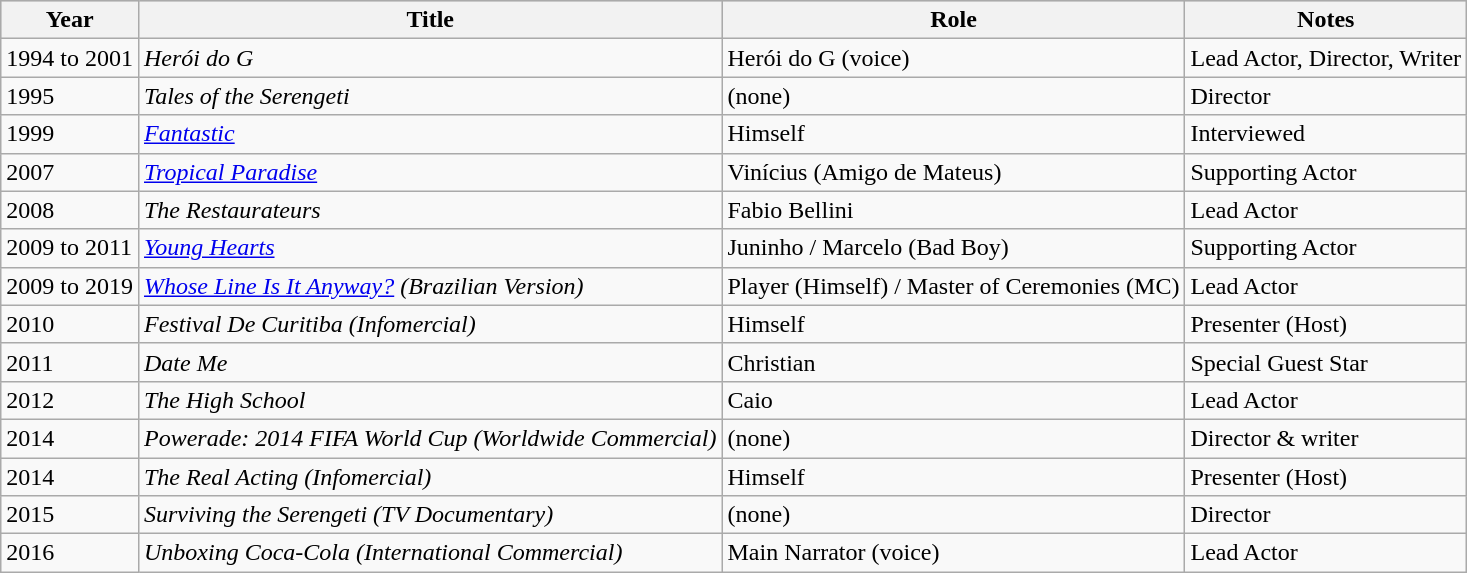<table class="wikitable">
<tr style="background:#ccc; text-align:center;">
<th>Year</th>
<th>Title</th>
<th>Role</th>
<th>Notes</th>
</tr>
<tr>
<td>1994 to 2001</td>
<td><em>Herói do G</em></td>
<td>Herói do G (voice)</td>
<td>Lead Actor, Director, Writer</td>
</tr>
<tr>
<td>1995</td>
<td><em>Tales of the Serengeti</em></td>
<td>(none)</td>
<td>Director</td>
</tr>
<tr>
<td>1999</td>
<td><em><a href='#'>Fantastic</a></em></td>
<td>Himself</td>
<td>Interviewed</td>
</tr>
<tr>
<td>2007</td>
<td><em><a href='#'>Tropical Paradise</a></em></td>
<td>Vinícius (Amigo de Mateus)</td>
<td>Supporting Actor</td>
</tr>
<tr>
<td>2008</td>
<td><em>The Restaurateurs</em></td>
<td>Fabio Bellini</td>
<td>Lead Actor</td>
</tr>
<tr>
<td>2009 to 2011</td>
<td><em><a href='#'>Young Hearts</a></em></td>
<td>Juninho / Marcelo (Bad Boy)</td>
<td>Supporting Actor</td>
</tr>
<tr>
<td>2009 to 2019</td>
<td><em><a href='#'>Whose Line Is It Anyway?</a></em> <em>(Brazilian Version)</em></td>
<td>Player (Himself) / Master of Ceremonies (MC)</td>
<td>Lead Actor</td>
</tr>
<tr>
<td>2010</td>
<td><em>Festival De Curitiba</em> <em>(Infomercial)</em></td>
<td>Himself</td>
<td>Presenter (Host)</td>
</tr>
<tr>
<td>2011</td>
<td><em>Date Me</em></td>
<td>Christian</td>
<td>Special Guest Star</td>
</tr>
<tr>
<td>2012</td>
<td><em>The High School</em></td>
<td>Caio</td>
<td>Lead Actor</td>
</tr>
<tr>
<td>2014</td>
<td><em>Powerade: 2014 FIFA World Cup</em> <em>(Worldwide Commercial)</em></td>
<td>(none)</td>
<td>Director & writer</td>
</tr>
<tr>
<td>2014</td>
<td><em>The Real Acting</em> <em>(Infomercial)</em></td>
<td>Himself</td>
<td>Presenter (Host)</td>
</tr>
<tr>
<td>2015</td>
<td><em>Surviving the Serengeti</em> <em>(TV Documentary)</em></td>
<td>(none)</td>
<td>Director</td>
</tr>
<tr>
<td>2016</td>
<td><em>Unboxing Coca-Cola</em> <em>(International Commercial)</em></td>
<td>Main Narrator (voice)</td>
<td>Lead Actor</td>
</tr>
</table>
